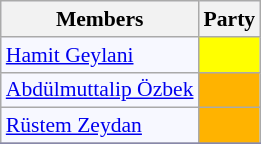<table class=wikitable style="border:1px solid #8888aa; background-color:#f7f8ff; padding:0px; font-size:90%;">
<tr>
<th>Members</th>
<th colspan="2">Party</th>
</tr>
<tr>
<td><a href='#'>Hamit Geylani</a></td>
<td style="background: #ffff00"></td>
</tr>
<tr>
<td><a href='#'>Abdülmuttalip Özbek</a></td>
<td style="background: #ffb300"></td>
</tr>
<tr>
<td><a href='#'>Rüstem Zeydan</a></td>
<td style="background: #ffb300"></td>
</tr>
<tr>
</tr>
</table>
